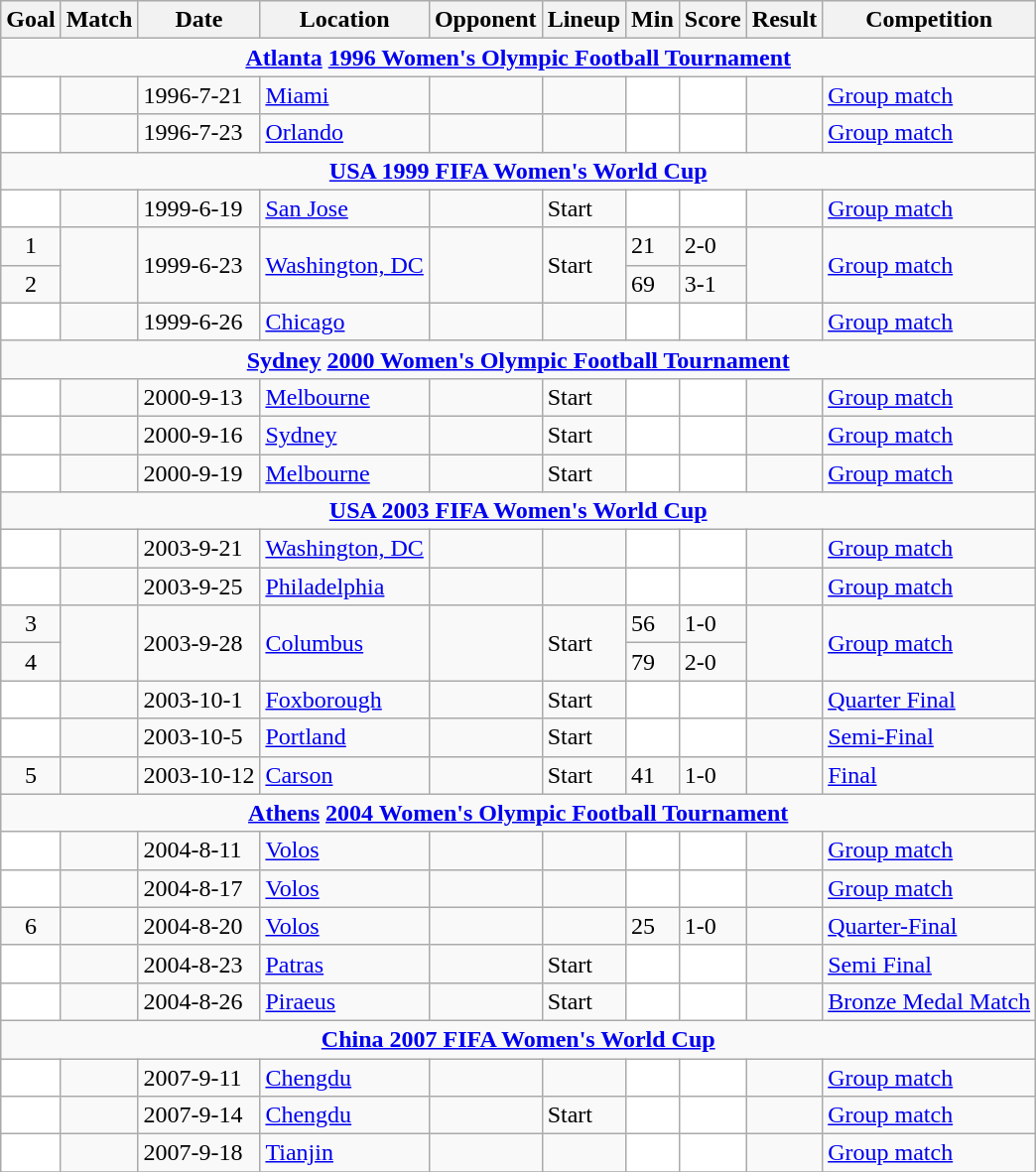<table class="wikitable collapsible" style="fontsize:90%;">
<tr>
<th>Goal</th>
<th>Match</th>
<th>Date</th>
<th>Location</th>
<th>Opponent</th>
<th>Lineup</th>
<th>Min</th>
<th>Score</th>
<th>Result</th>
<th>Competition</th>
</tr>
<tr>
<td colspan=10 align=center > <strong><a href='#'>Atlanta</a> <a href='#'>1996 Women's Olympic Football Tournament</a></strong></td>
</tr>
<tr>
<td style="background:white;"></td>
<td></td>
<td>1996-7-21</td>
<td><a href='#'>Miami</a></td>
<td></td>
<td></td>
<td style="background:white;"></td>
<td style="background:white;"></td>
<td></td>
<td><a href='#'>Group match</a></td>
</tr>
<tr>
<td style="background:white;"></td>
<td></td>
<td>1996-7-23</td>
<td><a href='#'>Orlando</a></td>
<td></td>
<td></td>
<td style="background:white;"></td>
<td style="background:white;"></td>
<td></td>
<td><a href='#'>Group match</a></td>
</tr>
<tr>
<td colspan=10 align=center > <strong><a href='#'>USA 1999 FIFA Women's World Cup</a></strong></td>
</tr>
<tr>
<td style="background:white;"></td>
<td></td>
<td>1999-6-19</td>
<td><a href='#'>San Jose</a></td>
<td></td>
<td>Start</td>
<td style="background:white;"></td>
<td style="background:white;"></td>
<td></td>
<td><a href='#'>Group match</a></td>
</tr>
<tr>
<td align=center>1</td>
<td align=center rowspan=2></td>
<td rowspan=2>1999-6-23</td>
<td rowspan=2><a href='#'>Washington, DC</a></td>
<td rowspan=2></td>
<td rowspan=2>Start</td>
<td>21</td>
<td>2-0</td>
<td rowspan=2></td>
<td rowspan=2 ><a href='#'>Group match</a></td>
</tr>
<tr>
<td align=center>2</td>
<td>69</td>
<td>3-1</td>
</tr>
<tr>
<td style="background:white;"></td>
<td></td>
<td>1999-6-26</td>
<td><a href='#'>Chicago</a></td>
<td></td>
<td></td>
<td style="background:white;"></td>
<td style="background:white;"></td>
<td></td>
<td><a href='#'>Group match</a></td>
</tr>
<tr>
<td colspan=10 align=center > <strong><a href='#'>Sydney</a> <a href='#'>2000 Women's Olympic Football Tournament</a></strong></td>
</tr>
<tr>
<td style="background:white;"></td>
<td></td>
<td>2000-9-13</td>
<td><a href='#'>Melbourne</a></td>
<td></td>
<td>Start</td>
<td style="background:white;"></td>
<td style="background:white;"></td>
<td></td>
<td><a href='#'>Group match</a></td>
</tr>
<tr>
<td style="background:white;"></td>
<td></td>
<td>2000-9-16</td>
<td><a href='#'>Sydney</a></td>
<td></td>
<td>Start</td>
<td style="background:white;"></td>
<td style="background:white;"></td>
<td></td>
<td><a href='#'>Group match</a></td>
</tr>
<tr>
<td style="background:white;"></td>
<td></td>
<td>2000-9-19</td>
<td><a href='#'>Melbourne</a></td>
<td></td>
<td>Start</td>
<td style="background:white;"></td>
<td style="background:white;"></td>
<td></td>
<td><a href='#'>Group match</a></td>
</tr>
<tr>
<td colspan=10 align=center > <strong><a href='#'>USA 2003 FIFA Women's World Cup</a></strong></td>
</tr>
<tr>
<td style="background:white;"></td>
<td></td>
<td>2003-9-21</td>
<td><a href='#'>Washington, DC</a></td>
<td></td>
<td></td>
<td style="background:white;"></td>
<td style="background:white;"></td>
<td></td>
<td><a href='#'>Group match</a></td>
</tr>
<tr>
<td style="background:white;"></td>
<td></td>
<td>2003-9-25</td>
<td><a href='#'>Philadelphia</a></td>
<td></td>
<td></td>
<td style="background:white;"></td>
<td style="background:white;"></td>
<td></td>
<td><a href='#'>Group match</a></td>
</tr>
<tr>
<td align=center>3</td>
<td align=center rowspan=2></td>
<td rowspan=2>2003-9-28</td>
<td rowspan=2><a href='#'>Columbus</a></td>
<td rowspan=2></td>
<td rowspan=2>Start</td>
<td>56</td>
<td>1-0</td>
<td rowspan=2></td>
<td rowspan=2 ><a href='#'>Group match</a></td>
</tr>
<tr>
<td align=center>4</td>
<td>79</td>
<td>2-0</td>
</tr>
<tr>
<td style="background:white;"></td>
<td></td>
<td>2003-10-1</td>
<td><a href='#'>Foxborough</a></td>
<td></td>
<td>Start</td>
<td style="background:white;"></td>
<td style="background:white;"></td>
<td></td>
<td><a href='#'>Quarter Final</a></td>
</tr>
<tr>
<td style="background:white;"></td>
<td></td>
<td>2003-10-5</td>
<td><a href='#'>Portland</a></td>
<td></td>
<td>Start</td>
<td style="background:white;"></td>
<td style="background:white;"></td>
<td></td>
<td><a href='#'>Semi-Final</a></td>
</tr>
<tr>
<td align=center>5</td>
<td></td>
<td>2003-10-12</td>
<td><a href='#'>Carson</a></td>
<td></td>
<td>Start</td>
<td>41</td>
<td>1-0</td>
<td></td>
<td><a href='#'>Final</a></td>
</tr>
<tr>
<td colspan=10 align=center > <strong><a href='#'>Athens</a> <a href='#'>2004 Women's Olympic Football Tournament</a></strong></td>
</tr>
<tr>
<td style="background:white;"></td>
<td></td>
<td>2004-8-11</td>
<td><a href='#'>Volos</a></td>
<td></td>
<td></td>
<td style="background:white;"></td>
<td style="background:white;"></td>
<td></td>
<td><a href='#'>Group match</a></td>
</tr>
<tr>
<td style="background:white;"></td>
<td></td>
<td>2004-8-17</td>
<td><a href='#'>Volos</a></td>
<td></td>
<td></td>
<td style="background:white;"></td>
<td style="background:white;"></td>
<td></td>
<td><a href='#'>Group match</a></td>
</tr>
<tr>
<td align=center>6</td>
<td></td>
<td>2004-8-20</td>
<td><a href='#'>Volos</a></td>
<td></td>
<td></td>
<td>25</td>
<td>1-0</td>
<td></td>
<td><a href='#'>Quarter-Final</a></td>
</tr>
<tr>
<td style="background:white;"></td>
<td></td>
<td>2004-8-23</td>
<td><a href='#'>Patras</a></td>
<td></td>
<td>Start</td>
<td style="background:white;"></td>
<td style="background:white;"></td>
<td></td>
<td><a href='#'>Semi Final</a></td>
</tr>
<tr>
<td style="background:white;"></td>
<td></td>
<td>2004-8-26</td>
<td><a href='#'>Piraeus</a></td>
<td></td>
<td>Start</td>
<td style="background:white;"></td>
<td style="background:white;"></td>
<td></td>
<td><a href='#'>Bronze Medal Match</a></td>
</tr>
<tr>
<td colspan=10 align=center > <strong><a href='#'>China 2007 FIFA Women's World Cup</a></strong></td>
</tr>
<tr>
<td style="background:white;"></td>
<td></td>
<td>2007-9-11</td>
<td><a href='#'>Chengdu</a></td>
<td></td>
<td></td>
<td style="background:white;"></td>
<td style="background:white;"></td>
<td></td>
<td><a href='#'>Group match</a></td>
</tr>
<tr>
<td style="background:white;"></td>
<td></td>
<td>2007-9-14</td>
<td><a href='#'>Chengdu</a></td>
<td></td>
<td>Start</td>
<td style="background:white;"></td>
<td style="background:white;"></td>
<td></td>
<td><a href='#'>Group match</a></td>
</tr>
<tr>
<td style="background:white;"></td>
<td></td>
<td>2007-9-18</td>
<td><a href='#'>Tianjin</a></td>
<td></td>
<td></td>
<td style="background:white;"></td>
<td style="background:white;"></td>
<td></td>
<td><a href='#'>Group match</a></td>
</tr>
<tr>
</tr>
</table>
